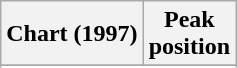<table class="wikitable sortable plainrowheaders" style="text-align:center">
<tr>
<th scope="col">Chart (1997)</th>
<th scope="col">Peak<br>position</th>
</tr>
<tr>
</tr>
<tr>
</tr>
</table>
